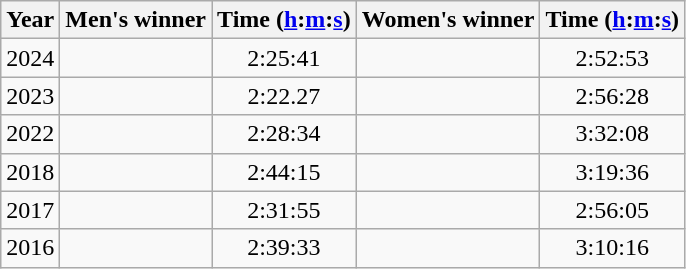<table class="wikitable sortable" style="text-align:center">
<tr>
<th>Year</th>
<th class=unsortable>Men's winner</th>
<th>Time (<a href='#'>h</a>:<a href='#'>m</a>:<a href='#'>s</a>)</th>
<th class=unsortable>Women's winner</th>
<th>Time (<a href='#'>h</a>:<a href='#'>m</a>:<a href='#'>s</a>)</th>
</tr>
<tr>
<td>2024</td>
<td align=left></td>
<td>2:25:41</td>
<td align=left></td>
<td>2:52:53</td>
</tr>
<tr>
<td>2023</td>
<td align=left></td>
<td>2:22.27</td>
<td align=left></td>
<td>2:56:28</td>
</tr>
<tr>
<td>2022</td>
<td align=left></td>
<td>2:28:34</td>
<td align=left></td>
<td>3:32:08</td>
</tr>
<tr>
<td>2018</td>
<td align=left></td>
<td>2:44:15</td>
<td align=left></td>
<td>3:19:36</td>
</tr>
<tr>
<td>2017</td>
<td align=left></td>
<td>2:31:55</td>
<td align=left></td>
<td>2:56:05</td>
</tr>
<tr>
<td>2016</td>
<td align=left></td>
<td>2:39:33</td>
<td align=left></td>
<td>3:10:16</td>
</tr>
</table>
